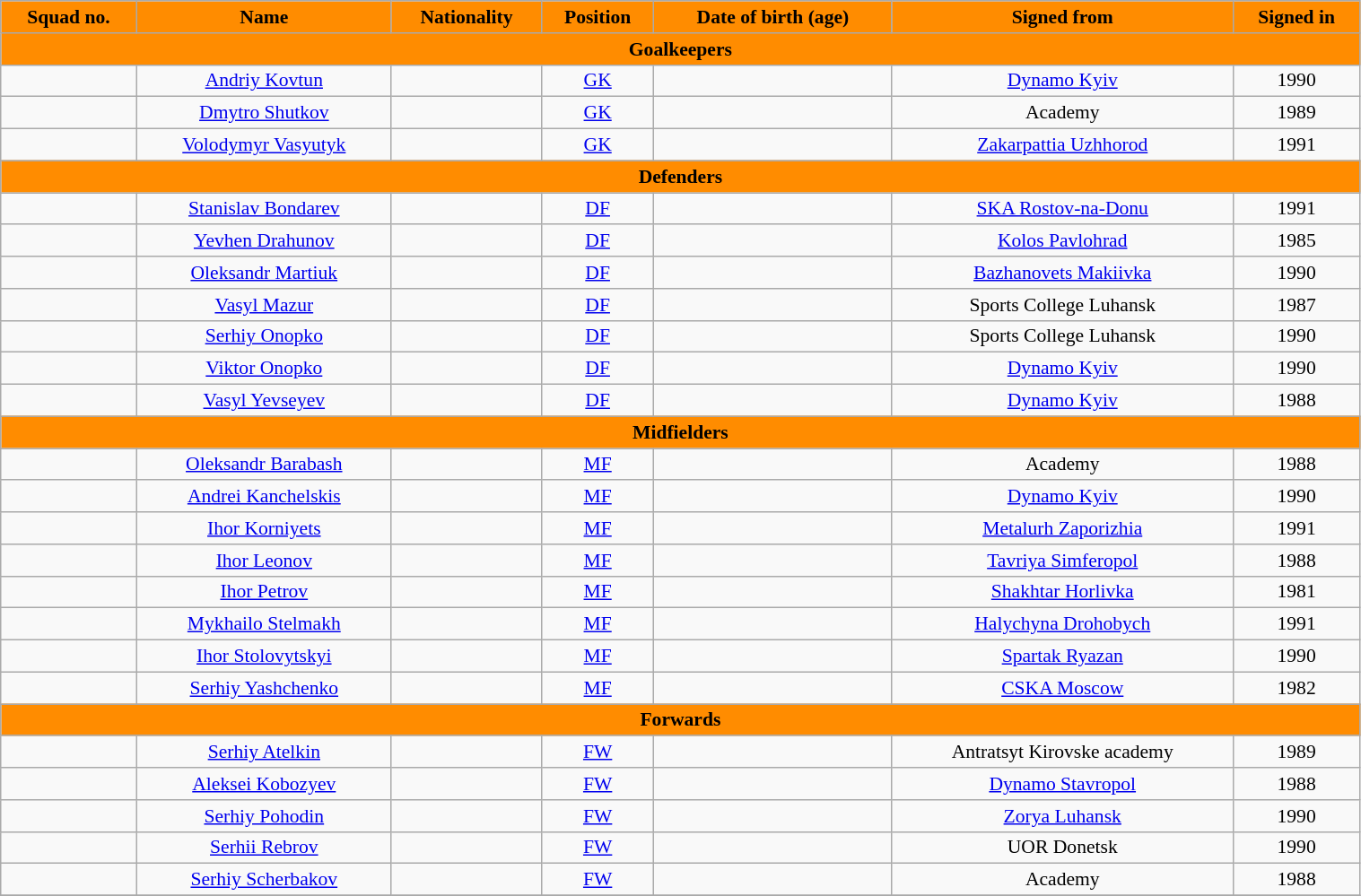<table class="wikitable" style="text-align:center; font-size:90%; width:80%">
<tr>
<th style="background:darkorange; color:black; text-align:center">Squad no.</th>
<th style="background:darkorange; color:black; text-align:center">Name</th>
<th style="background:darkorange; color:black; text-align:center">Nationality</th>
<th style="background:darkorange; color:black; text-align:center">Position</th>
<th style="background:darkorange; color:black; text-align:center">Date of birth (age)</th>
<th style="background:darkorange; color:#000000; text-align:center;">Signed from</th>
<th style="background:darkorange; color:#000000; text-align:center;">Signed in</th>
</tr>
<tr>
<th colspan="7" style="background:darkorange; color:black; bordercolor=red; text-align:center">Goalkeepers</th>
</tr>
<tr>
<td></td>
<td><a href='#'>Andriy Kovtun</a></td>
<td></td>
<td><a href='#'>GK</a></td>
<td></td>
<td><a href='#'>Dynamo Kyiv</a></td>
<td>1990</td>
</tr>
<tr>
<td></td>
<td><a href='#'>Dmytro Shutkov</a></td>
<td></td>
<td><a href='#'>GK</a></td>
<td></td>
<td>Academy</td>
<td>1989</td>
</tr>
<tr>
<td></td>
<td><a href='#'>Volodymyr Vasyutyk</a></td>
<td></td>
<td><a href='#'>GK</a></td>
<td></td>
<td><a href='#'>Zakarpattia Uzhhorod</a></td>
<td>1991</td>
</tr>
<tr>
<th colspan="7" style="background:darkorange; color:black; text-align:center">Defenders</th>
</tr>
<tr>
<td></td>
<td><a href='#'>Stanislav Bondarev</a></td>
<td></td>
<td><a href='#'>DF</a></td>
<td></td>
<td><a href='#'>SKA Rostov-na-Donu</a></td>
<td>1991</td>
</tr>
<tr>
<td></td>
<td><a href='#'>Yevhen Drahunov</a></td>
<td></td>
<td><a href='#'>DF</a></td>
<td></td>
<td><a href='#'>Kolos Pavlohrad</a></td>
<td>1985</td>
</tr>
<tr>
<td></td>
<td><a href='#'>Oleksandr Martiuk</a></td>
<td></td>
<td><a href='#'>DF</a></td>
<td></td>
<td><a href='#'>Bazhanovets Makiivka</a></td>
<td>1990</td>
</tr>
<tr>
<td></td>
<td><a href='#'>Vasyl Mazur</a></td>
<td></td>
<td><a href='#'>DF</a></td>
<td></td>
<td>Sports College Luhansk</td>
<td>1987</td>
</tr>
<tr>
<td></td>
<td><a href='#'>Serhiy Onopko</a></td>
<td></td>
<td><a href='#'>DF</a></td>
<td></td>
<td>Sports College Luhansk</td>
<td>1990</td>
</tr>
<tr>
<td></td>
<td><a href='#'>Viktor Onopko</a></td>
<td></td>
<td><a href='#'>DF</a></td>
<td></td>
<td><a href='#'>Dynamo Kyiv</a></td>
<td>1990</td>
</tr>
<tr>
<td></td>
<td><a href='#'>Vasyl Yevseyev</a></td>
<td></td>
<td><a href='#'>DF</a></td>
<td></td>
<td><a href='#'>Dynamo Kyiv</a></td>
<td>1988</td>
</tr>
<tr>
<th colspan="7" style="background:darkorange; color:black; text-align:center">Midfielders</th>
</tr>
<tr>
<td></td>
<td><a href='#'>Oleksandr Barabash</a></td>
<td></td>
<td><a href='#'>MF</a></td>
<td></td>
<td>Academy</td>
<td>1988</td>
</tr>
<tr>
<td></td>
<td><a href='#'>Andrei Kanchelskis</a></td>
<td></td>
<td><a href='#'>MF</a></td>
<td></td>
<td><a href='#'>Dynamo Kyiv</a></td>
<td>1990</td>
</tr>
<tr>
<td></td>
<td><a href='#'>Ihor Korniyets</a></td>
<td></td>
<td><a href='#'>MF</a></td>
<td></td>
<td><a href='#'>Metalurh Zaporizhia</a></td>
<td>1991</td>
</tr>
<tr>
<td></td>
<td><a href='#'>Ihor Leonov</a></td>
<td></td>
<td><a href='#'>MF</a></td>
<td></td>
<td><a href='#'>Tavriya Simferopol</a></td>
<td>1988</td>
</tr>
<tr>
<td></td>
<td><a href='#'>Ihor Petrov</a></td>
<td></td>
<td><a href='#'>MF</a></td>
<td></td>
<td><a href='#'>Shakhtar Horlivka</a></td>
<td>1981</td>
</tr>
<tr>
<td></td>
<td><a href='#'>Mykhailo Stelmakh</a></td>
<td></td>
<td><a href='#'>MF</a></td>
<td></td>
<td><a href='#'>Halychyna Drohobych</a></td>
<td>1991</td>
</tr>
<tr>
<td></td>
<td><a href='#'>Ihor Stolovytskyi</a></td>
<td></td>
<td><a href='#'>MF</a></td>
<td></td>
<td><a href='#'>Spartak Ryazan</a></td>
<td>1990</td>
</tr>
<tr>
<td></td>
<td><a href='#'>Serhiy Yashchenko</a></td>
<td></td>
<td><a href='#'>MF</a></td>
<td></td>
<td><a href='#'>CSKA Moscow</a></td>
<td>1982</td>
</tr>
<tr>
<th colspan="7" style="background:darkorange; color:black; text-align:center">Forwards</th>
</tr>
<tr>
<td></td>
<td><a href='#'>Serhiy Atelkin</a></td>
<td></td>
<td><a href='#'>FW</a></td>
<td></td>
<td>Antratsyt Kirovske academy</td>
<td>1989</td>
</tr>
<tr>
<td></td>
<td><a href='#'>Aleksei Kobozyev</a></td>
<td></td>
<td><a href='#'>FW</a></td>
<td></td>
<td><a href='#'>Dynamo Stavropol</a></td>
<td>1988</td>
</tr>
<tr>
<td></td>
<td><a href='#'>Serhiy Pohodin</a></td>
<td></td>
<td><a href='#'>FW</a></td>
<td></td>
<td><a href='#'>Zorya Luhansk</a></td>
<td>1990</td>
</tr>
<tr>
<td></td>
<td><a href='#'>Serhii Rebrov</a></td>
<td></td>
<td><a href='#'>FW</a></td>
<td></td>
<td>UOR Donetsk</td>
<td>1990</td>
</tr>
<tr>
<td></td>
<td><a href='#'>Serhiy Scherbakov</a></td>
<td></td>
<td><a href='#'>FW</a></td>
<td></td>
<td>Academy</td>
<td>1988</td>
</tr>
<tr>
</tr>
</table>
